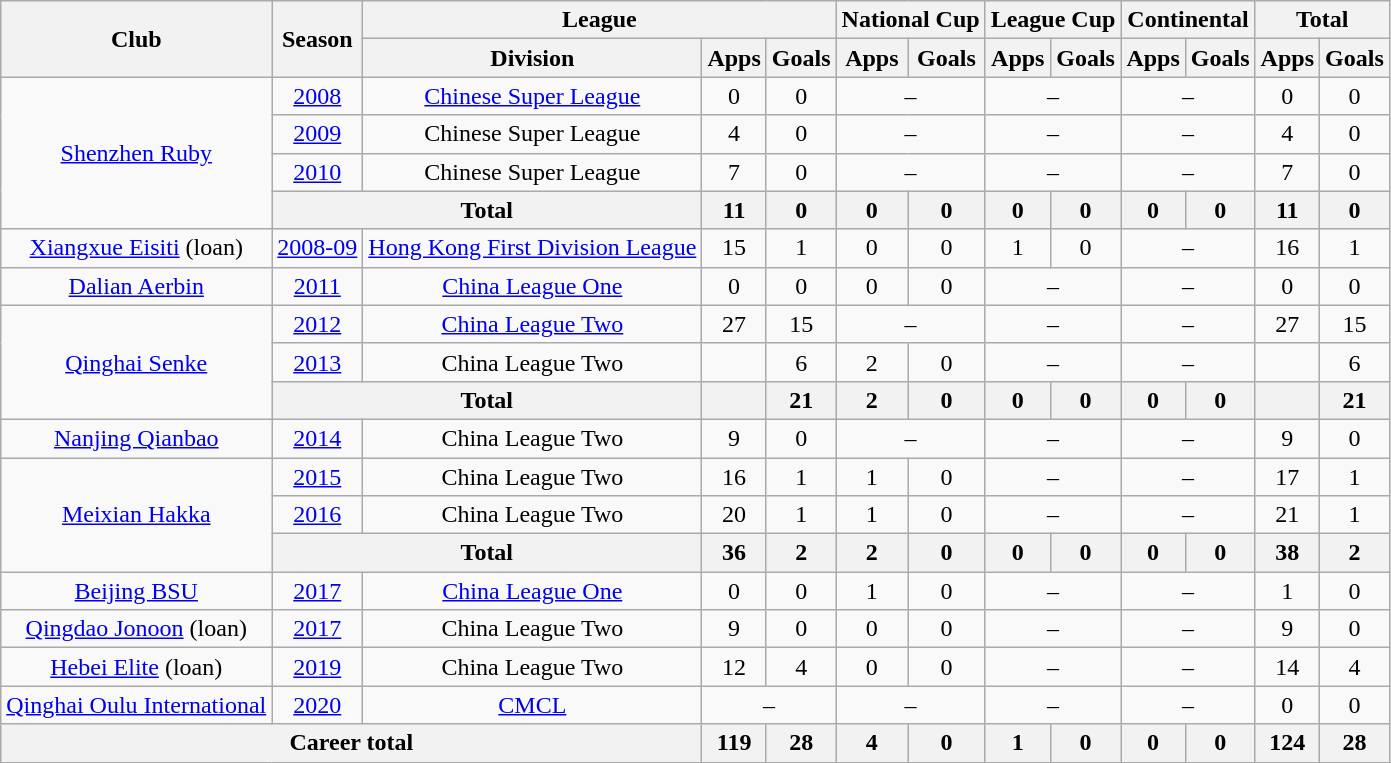<table class="wikitable" style="text-align: center">
<tr>
<th rowspan="2">Club</th>
<th rowspan="2">Season</th>
<th colspan="3">League</th>
<th colspan="2">National Cup</th>
<th colspan="2">League Cup</th>
<th colspan="2">Continental</th>
<th colspan="2">Total</th>
</tr>
<tr>
<th>Division</th>
<th>Apps</th>
<th>Goals</th>
<th>Apps</th>
<th>Goals</th>
<th>Apps</th>
<th>Goals</th>
<th>Apps</th>
<th>Goals</th>
<th>Apps</th>
<th>Goals</th>
</tr>
<tr>
<td rowspan=4><a href='#'>Shenzhen Ruby</a></td>
<td><a href='#'>2008</a></td>
<td><a href='#'>Chinese Super League</a></td>
<td>0</td>
<td>0</td>
<td colspan="2">–</td>
<td colspan="2">–</td>
<td colspan="2">–</td>
<td>0</td>
<td>0</td>
</tr>
<tr>
<td><a href='#'>2009</a></td>
<td>Chinese Super League</td>
<td>4</td>
<td>0</td>
<td colspan="2">–</td>
<td colspan="2">–</td>
<td colspan="2">–</td>
<td>4</td>
<td>0</td>
</tr>
<tr>
<td><a href='#'>2010</a></td>
<td>Chinese Super League</td>
<td>7</td>
<td>0</td>
<td colspan="2">–</td>
<td colspan="2">–</td>
<td colspan="2">–</td>
<td>7</td>
<td>0</td>
</tr>
<tr>
<th colspan="2"><strong>Total</strong></th>
<th>11</th>
<th>0</th>
<th>0</th>
<th>0</th>
<th>0</th>
<th>0</th>
<th>0</th>
<th>0</th>
<th>11</th>
<th>0</th>
</tr>
<tr>
<td><a href='#'>Xiangxue Eisiti</a> (loan)</td>
<td><a href='#'>2008-09</a></td>
<td><a href='#'>Hong Kong First Division League</a></td>
<td>15</td>
<td>1</td>
<td>0</td>
<td>0</td>
<td>1</td>
<td>0</td>
<td colspan="2">–</td>
<td>16</td>
<td>1</td>
</tr>
<tr>
<td><a href='#'>Dalian Aerbin</a></td>
<td><a href='#'>2011</a></td>
<td><a href='#'>China League One</a></td>
<td>0</td>
<td>0</td>
<td>0</td>
<td>0</td>
<td colspan="2">–</td>
<td colspan="2">–</td>
<td>0</td>
<td>0</td>
</tr>
<tr>
<td rowspan=3><a href='#'>Qinghai Senke</a></td>
<td><a href='#'>2012</a></td>
<td><a href='#'>China League Two</a></td>
<td>27</td>
<td>15</td>
<td colspan="2">–</td>
<td colspan="2">–</td>
<td colspan="2">–</td>
<td>27</td>
<td>15</td>
</tr>
<tr>
<td><a href='#'>2013</a></td>
<td>China League Two</td>
<td></td>
<td>6</td>
<td>2</td>
<td>0</td>
<td colspan="2">–</td>
<td colspan="2">–</td>
<td></td>
<td>6</td>
</tr>
<tr>
<th colspan="2"><strong>Total</strong></th>
<th></th>
<th>21</th>
<th>2</th>
<th>0</th>
<th>0</th>
<th>0</th>
<th>0</th>
<th>0</th>
<th></th>
<th>21</th>
</tr>
<tr>
<td><a href='#'>Nanjing Qianbao</a></td>
<td><a href='#'>2014</a></td>
<td>China League Two</td>
<td>9</td>
<td>0</td>
<td colspan="2">–</td>
<td colspan="2">–</td>
<td colspan="2">–</td>
<td>9</td>
<td>0</td>
</tr>
<tr>
<td rowspan=3><a href='#'>Meixian Hakka</a></td>
<td><a href='#'>2015</a></td>
<td>China League Two</td>
<td>16</td>
<td>1</td>
<td>1</td>
<td>0</td>
<td colspan="2">–</td>
<td colspan="2">–</td>
<td>17</td>
<td>1</td>
</tr>
<tr>
<td><a href='#'>2016</a></td>
<td>China League Two</td>
<td>20</td>
<td>1</td>
<td>1</td>
<td>0</td>
<td colspan="2">–</td>
<td colspan="2">–</td>
<td>21</td>
<td>1</td>
</tr>
<tr>
<th colspan="2"><strong>Total</strong></th>
<th>36</th>
<th>2</th>
<th>2</th>
<th>0</th>
<th>0</th>
<th>0</th>
<th>0</th>
<th>0</th>
<th>38</th>
<th>2</th>
</tr>
<tr>
<td><a href='#'>Beijing BSU</a></td>
<td><a href='#'>2017</a></td>
<td><a href='#'>China League One</a></td>
<td>0</td>
<td>0</td>
<td>1</td>
<td>0</td>
<td colspan="2">–</td>
<td colspan="2">–</td>
<td>1</td>
<td>0</td>
</tr>
<tr>
<td><a href='#'>Qingdao Jonoon</a> (loan)</td>
<td><a href='#'>2017</a></td>
<td>China League Two</td>
<td>9</td>
<td>0</td>
<td>0</td>
<td>0</td>
<td colspan="2">–</td>
<td colspan="2">–</td>
<td>9</td>
<td>0</td>
</tr>
<tr>
<td><a href='#'>Hebei Elite</a> (loan)</td>
<td><a href='#'>2019</a></td>
<td>China League Two</td>
<td>12</td>
<td>4</td>
<td>0</td>
<td>0</td>
<td colspan="2">–</td>
<td colspan="2">–</td>
<td>14</td>
<td>4</td>
</tr>
<tr>
<td><a href='#'>Qinghai Oulu International</a></td>
<td><a href='#'>2020</a></td>
<td><a href='#'>CMCL</a></td>
<td colspan="2">–</td>
<td colspan="2">–</td>
<td colspan="2">–</td>
<td colspan="2">–</td>
<td>0</td>
<td>0</td>
</tr>
<tr>
<th colspan=3>Career total</th>
<th>119</th>
<th>28</th>
<th>4</th>
<th>0</th>
<th>1</th>
<th>0</th>
<th>0</th>
<th>0</th>
<th>124</th>
<th>28</th>
</tr>
</table>
